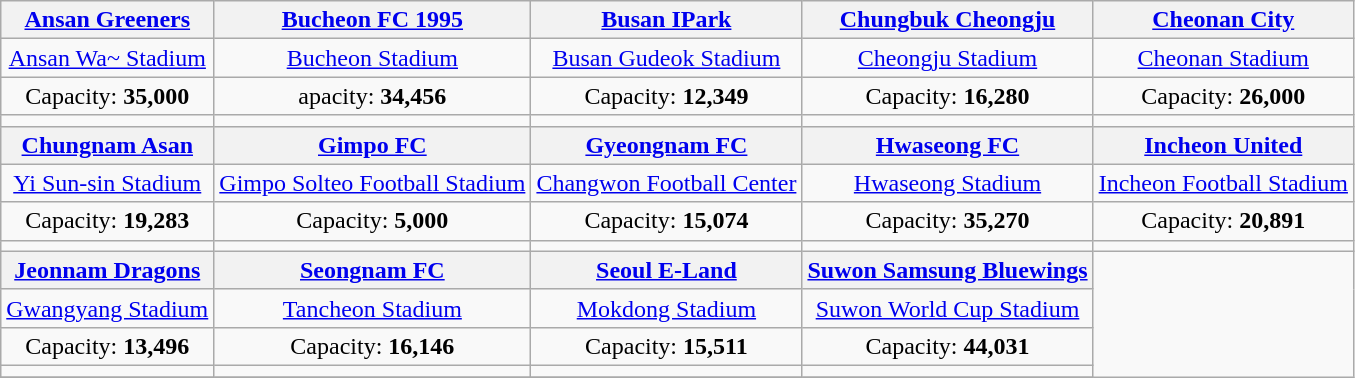<table class="wikitable" style="text-align:center">
<tr>
<th><a href='#'>Ansan Greeners</a></th>
<th><a href='#'>Bucheon FC 1995</a></th>
<th><a href='#'>Busan IPark</a></th>
<th><a href='#'>Chungbuk Cheongju</a></th>
<th><a href='#'>Cheonan City</a></th>
</tr>
<tr>
<td><a href='#'>Ansan Wa~ Stadium</a></td>
<td><a href='#'>Bucheon Stadium</a></td>
<td><a href='#'>Busan Gudeok Stadium</a></td>
<td><a href='#'>Cheongju Stadium</a></td>
<td><a href='#'>Cheonan Stadium</a></td>
</tr>
<tr>
<td>Capacity: <strong>35,000</strong></td>
<td>apacity: <strong>34,456</strong></td>
<td>Capacity: <strong>12,349</strong></td>
<td>Capacity: <strong>16,280</strong></td>
<td>Capacity: <strong>26,000</strong></td>
</tr>
<tr>
<td></td>
<td></td>
<td></td>
<td></td>
<td></td>
</tr>
<tr>
<th><a href='#'>Chungnam Asan</a></th>
<th><a href='#'>Gimpo FC</a></th>
<th><a href='#'>Gyeongnam FC</a></th>
<th><a href='#'>Hwaseong FC</a></th>
<th><a href='#'>Incheon United</a></th>
</tr>
<tr>
<td><a href='#'>Yi Sun-sin Stadium</a></td>
<td><a href='#'>Gimpo Solteo Football Stadium</a></td>
<td><a href='#'>Changwon Football Center</a></td>
<td><a href='#'>Hwaseong Stadium</a></td>
<td><a href='#'>Incheon Football Stadium</a></td>
</tr>
<tr>
<td>Capacity: <strong>19,283</strong></td>
<td>Capacity: <strong>5,000</strong></td>
<td>Capacity: <strong>15,074</strong></td>
<td>Capacity: <strong>35,270</strong></td>
<td>Capacity: <strong>20,891</strong></td>
</tr>
<tr>
<td></td>
<td></td>
<td></td>
<td></td>
<td></td>
</tr>
<tr>
<th><a href='#'>Jeonnam Dragons</a></th>
<th><a href='#'>Seongnam FC</a></th>
<th><a href='#'>Seoul E-Land</a></th>
<th><a href='#'>Suwon Samsung Bluewings</a></th>
</tr>
<tr>
<td><a href='#'>Gwangyang Stadium</a></td>
<td><a href='#'>Tancheon Stadium</a></td>
<td><a href='#'>Mokdong Stadium</a></td>
<td><a href='#'>Suwon World Cup Stadium</a></td>
</tr>
<tr>
<td>Capacity: <strong>13,496</strong></td>
<td>Capacity: <strong>16,146</strong></td>
<td>Capacity: <strong>15,511</strong></td>
<td>Capacity: <strong>44,031</strong></td>
</tr>
<tr>
<td></td>
<td></td>
<td></td>
<td></td>
</tr>
<tr>
</tr>
</table>
